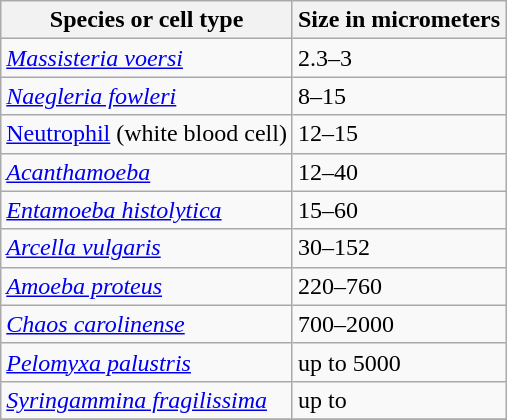<table class="wikitable">
<tr>
<th>Species or cell type</th>
<th>Size in micrometers</th>
</tr>
<tr>
<td><em><a href='#'>Massisteria voersi</a></em></td>
<td>2.3–3</td>
</tr>
<tr>
<td><em><a href='#'>Naegleria fowleri</a></em></td>
<td>8–15</td>
</tr>
<tr>
<td><a href='#'>Neutrophil</a> (white blood cell)</td>
<td>12–15</td>
</tr>
<tr>
<td><em><a href='#'>Acanthamoeba</a></em></td>
<td>12–40</td>
</tr>
<tr>
<td><em><a href='#'>Entamoeba histolytica</a></em></td>
<td>15–60</td>
</tr>
<tr>
<td><em><a href='#'>Arcella vulgaris</a></em></td>
<td>30–152</td>
</tr>
<tr>
<td><em><a href='#'>Amoeba proteus</a></em></td>
<td>220–760</td>
</tr>
<tr>
<td><em><a href='#'>Chaos carolinense</a></em></td>
<td>700–2000</td>
</tr>
<tr>
<td><em><a href='#'>Pelomyxa palustris</a></em></td>
<td>up to 5000</td>
</tr>
<tr>
<td><em><a href='#'>Syringammina fragilissima</a></em></td>
<td>up to </td>
</tr>
<tr>
</tr>
</table>
